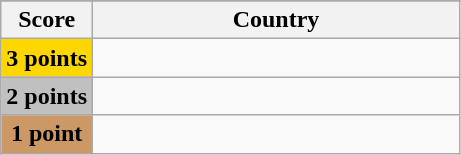<table class="wikitable">
<tr>
</tr>
<tr>
<th scope="col" width="20%">Score</th>
<th scope="col">Country</th>
</tr>
<tr>
<th scope="row" style="background:gold">3 points</th>
<td></td>
</tr>
<tr>
<th scope="row" style="background:silver">2 points</th>
<td></td>
</tr>
<tr>
<th scope="row" style="background:#CC9966">1 point</th>
<td></td>
</tr>
</table>
